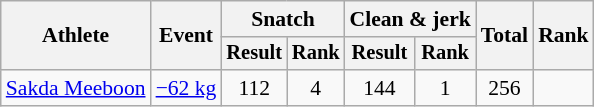<table class="wikitable" style="font-size:90%">
<tr>
<th rowspan="2">Athlete</th>
<th rowspan="2">Event</th>
<th colspan="2">Snatch</th>
<th colspan="2">Clean & jerk</th>
<th rowspan="2">Total</th>
<th rowspan="2">Rank</th>
</tr>
<tr style="font-size:95%">
<th>Result</th>
<th>Rank</th>
<th>Result</th>
<th>Rank</th>
</tr>
<tr align=center>
<td align=left><a href='#'>Sakda Meeboon</a></td>
<td align=left><a href='#'>−62 kg</a></td>
<td>112</td>
<td>4</td>
<td>144</td>
<td>1</td>
<td>256</td>
<td></td>
</tr>
</table>
